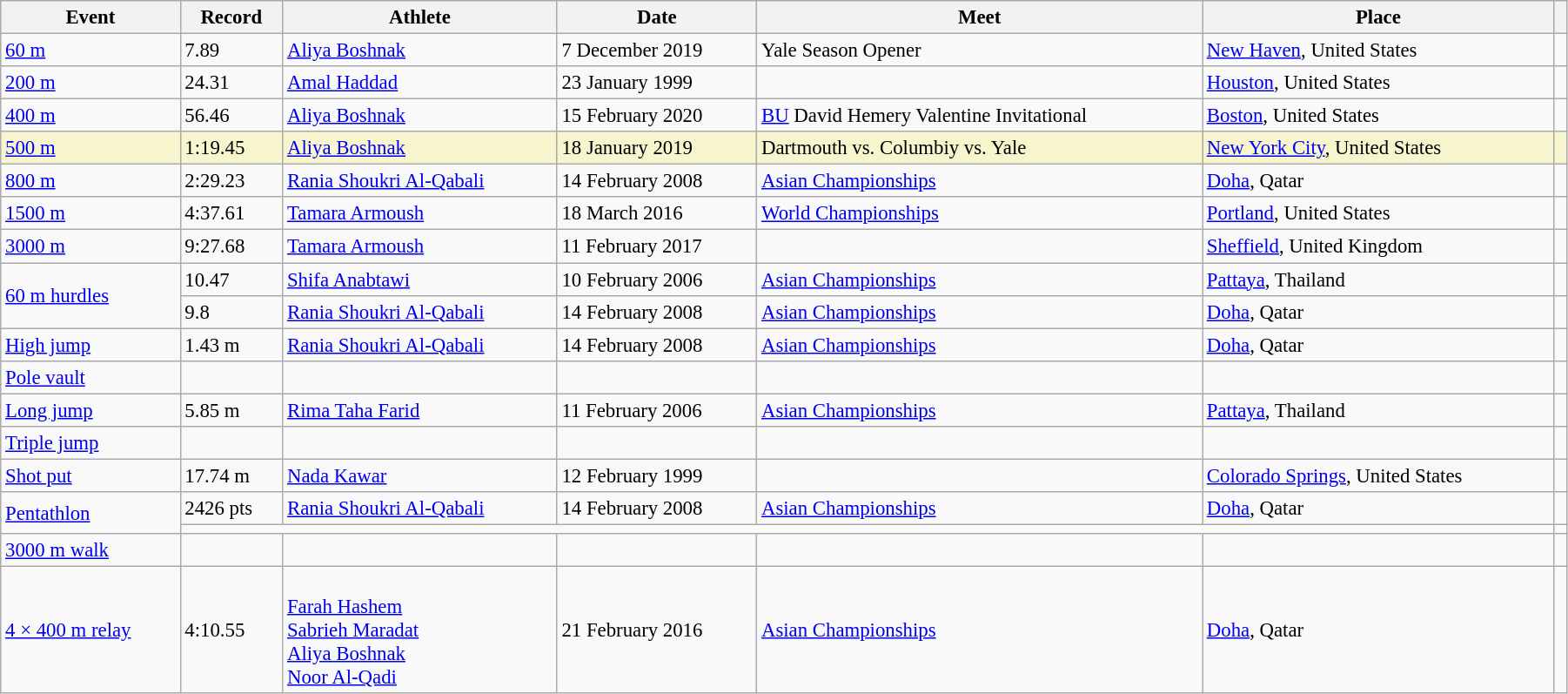<table class="wikitable" style="font-size:95%; width: 95%;">
<tr>
<th>Event</th>
<th>Record</th>
<th>Athlete</th>
<th>Date</th>
<th>Meet</th>
<th>Place</th>
<th></th>
</tr>
<tr>
<td><a href='#'>60 m</a></td>
<td>7.89</td>
<td><a href='#'>Aliya Boshnak</a></td>
<td>7 December 2019</td>
<td>Yale Season Opener</td>
<td><a href='#'>New Haven</a>, United States</td>
<td></td>
</tr>
<tr>
<td><a href='#'>200 m</a></td>
<td>24.31</td>
<td><a href='#'>Amal Haddad</a></td>
<td>23 January 1999</td>
<td></td>
<td><a href='#'>Houston</a>, United States</td>
<td></td>
</tr>
<tr>
<td><a href='#'>400 m</a></td>
<td>56.46</td>
<td><a href='#'>Aliya Boshnak</a></td>
<td>15 February 2020</td>
<td><a href='#'>BU</a> David Hemery Valentine Invitational</td>
<td><a href='#'>Boston</a>, United States</td>
<td></td>
</tr>
<tr style="background:#f6F5CE;">
<td><a href='#'>500 m</a></td>
<td>1:19.45</td>
<td><a href='#'>Aliya Boshnak</a></td>
<td>18 January 2019</td>
<td>Dartmouth vs. Columbiy vs. Yale</td>
<td><a href='#'>New York City</a>, United States</td>
<td></td>
</tr>
<tr>
<td><a href='#'>800 m</a></td>
<td>2:29.23 </td>
<td><a href='#'>Rania Shoukri Al-Qabali</a></td>
<td>14 February 2008</td>
<td><a href='#'>Asian Championships</a></td>
<td><a href='#'>Doha</a>, Qatar</td>
<td></td>
</tr>
<tr>
<td><a href='#'>1500 m</a></td>
<td>4:37.61</td>
<td><a href='#'>Tamara Armoush</a></td>
<td>18 March 2016</td>
<td><a href='#'>World Championships</a></td>
<td><a href='#'>Portland</a>, United States</td>
<td></td>
</tr>
<tr>
<td><a href='#'>3000 m</a></td>
<td>9:27.68 </td>
<td><a href='#'>Tamara Armoush</a></td>
<td>11 February 2017</td>
<td></td>
<td><a href='#'>Sheffield</a>, United Kingdom</td>
<td></td>
</tr>
<tr>
<td rowspan=2><a href='#'>60 m hurdles</a></td>
<td>10.47</td>
<td><a href='#'>Shifa Anabtawi</a></td>
<td>10 February 2006</td>
<td><a href='#'>Asian Championships</a></td>
<td><a href='#'>Pattaya</a>, Thailand</td>
<td></td>
</tr>
<tr>
<td>9.8  </td>
<td><a href='#'>Rania Shoukri Al-Qabali</a></td>
<td>14 February 2008</td>
<td><a href='#'>Asian Championships</a></td>
<td><a href='#'>Doha</a>, Qatar</td>
<td></td>
</tr>
<tr>
<td><a href='#'>High jump</a></td>
<td>1.43 m </td>
<td><a href='#'>Rania Shoukri Al-Qabali</a></td>
<td>14 February 2008</td>
<td><a href='#'>Asian Championships</a></td>
<td><a href='#'>Doha</a>, Qatar</td>
<td></td>
</tr>
<tr>
<td><a href='#'>Pole vault</a></td>
<td></td>
<td></td>
<td></td>
<td></td>
<td></td>
<td></td>
</tr>
<tr>
<td><a href='#'>Long jump</a></td>
<td>5.85 m</td>
<td><a href='#'>Rima Taha Farid</a></td>
<td>11 February 2006</td>
<td><a href='#'>Asian Championships</a></td>
<td><a href='#'>Pattaya</a>, Thailand</td>
<td></td>
</tr>
<tr>
<td><a href='#'>Triple jump</a></td>
<td></td>
<td></td>
<td></td>
<td></td>
<td></td>
<td></td>
</tr>
<tr>
<td><a href='#'>Shot put</a></td>
<td>17.74 m </td>
<td><a href='#'>Nada Kawar</a></td>
<td>12 February 1999</td>
<td></td>
<td><a href='#'>Colorado Springs</a>, United States</td>
<td></td>
</tr>
<tr>
<td rowspan=2><a href='#'>Pentathlon</a></td>
<td>2426 pts</td>
<td><a href='#'>Rania Shoukri Al-Qabali</a></td>
<td>14 February 2008</td>
<td><a href='#'>Asian Championships</a></td>
<td><a href='#'>Doha</a>, Qatar</td>
<td></td>
</tr>
<tr>
<td colspan=5></td>
<td></td>
</tr>
<tr>
<td><a href='#'>3000 m walk</a></td>
<td></td>
<td></td>
<td></td>
<td></td>
<td></td>
<td></td>
</tr>
<tr>
<td><a href='#'>4 × 400 m relay</a></td>
<td>4:10.55</td>
<td><br><a href='#'>Farah Hashem</a><br><a href='#'>Sabrieh Maradat</a><br><a href='#'>Aliya Boshnak</a><br><a href='#'>Noor Al-Qadi</a></td>
<td>21 February 2016</td>
<td><a href='#'>Asian Championships</a></td>
<td><a href='#'>Doha</a>, Qatar</td>
<td></td>
</tr>
</table>
